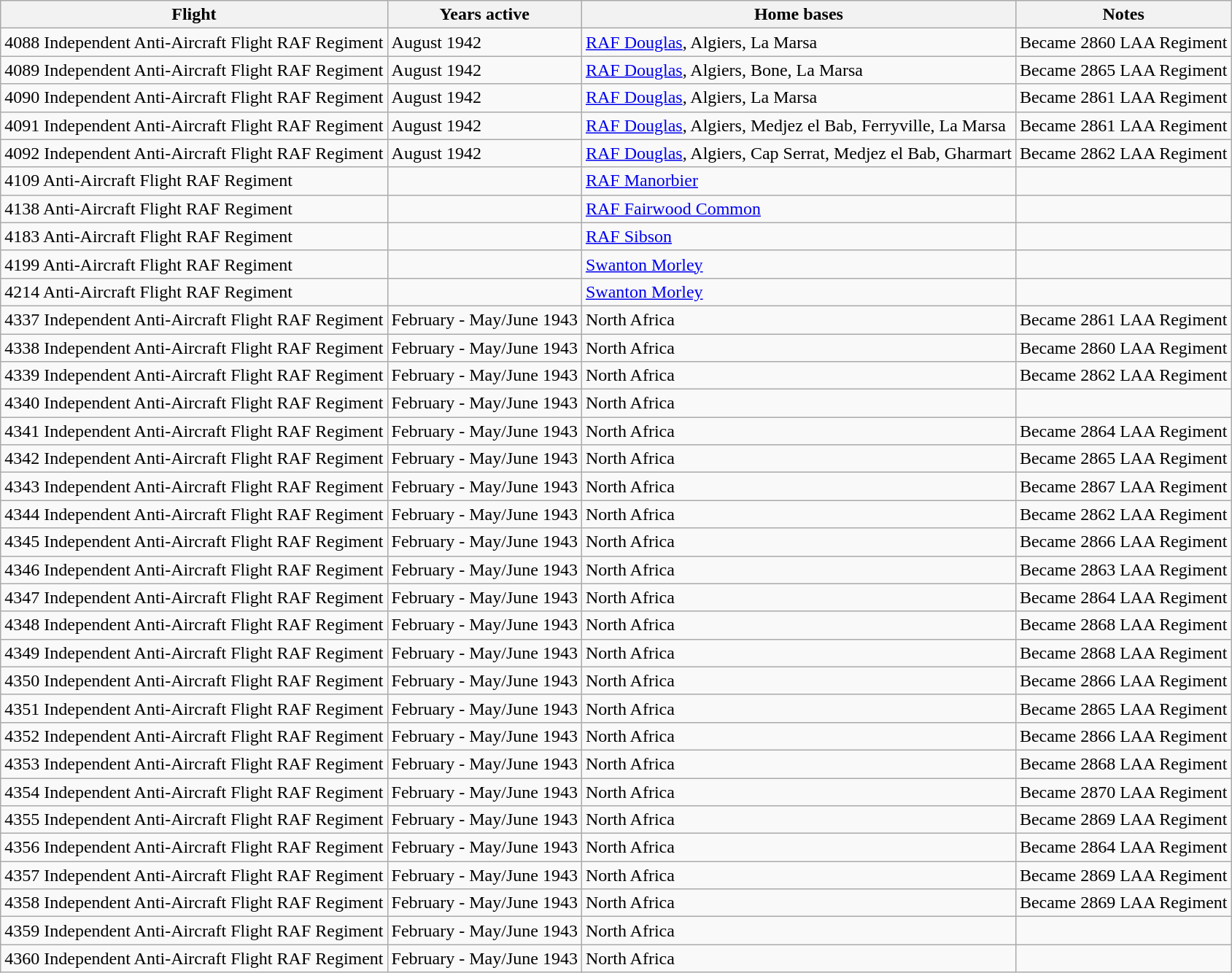<table class="wikitable">
<tr>
<th>Flight</th>
<th>Years active</th>
<th>Home bases</th>
<th>Notes</th>
</tr>
<tr>
<td>4088 Independent Anti-Aircraft Flight RAF Regiment</td>
<td>August 1942</td>
<td><a href='#'>RAF Douglas</a>, Algiers, La Marsa</td>
<td>Became 2860 LAA Regiment</td>
</tr>
<tr>
<td>4089 Independent Anti-Aircraft Flight RAF Regiment</td>
<td>August 1942</td>
<td><a href='#'>RAF Douglas</a>, Algiers, Bone, La Marsa</td>
<td>Became 2865 LAA Regiment</td>
</tr>
<tr>
<td>4090 Independent Anti-Aircraft Flight RAF Regiment</td>
<td>August 1942</td>
<td><a href='#'>RAF Douglas</a>, Algiers, La Marsa</td>
<td>Became 2861 LAA Regiment</td>
</tr>
<tr>
<td>4091 Independent Anti-Aircraft Flight RAF Regiment</td>
<td>August 1942</td>
<td><a href='#'>RAF Douglas</a>, Algiers, Medjez el Bab, Ferryville, La Marsa</td>
<td>Became 2861 LAA Regiment</td>
</tr>
<tr>
<td>4092 Independent Anti-Aircraft Flight RAF Regiment</td>
<td>August 1942</td>
<td><a href='#'>RAF Douglas</a>, Algiers, Cap Serrat, Medjez el Bab, Gharmart</td>
<td>Became 2862 LAA Regiment</td>
</tr>
<tr>
<td>4109 Anti-Aircraft Flight RAF Regiment</td>
<td></td>
<td><a href='#'>RAF Manorbier</a></td>
<td></td>
</tr>
<tr>
<td>4138 Anti-Aircraft Flight RAF Regiment</td>
<td></td>
<td><a href='#'>RAF Fairwood Common</a></td>
<td></td>
</tr>
<tr>
<td>4183 Anti-Aircraft Flight RAF Regiment</td>
<td></td>
<td><a href='#'>RAF Sibson</a></td>
<td></td>
</tr>
<tr>
<td>4199 Anti-Aircraft Flight RAF Regiment</td>
<td></td>
<td><a href='#'>Swanton Morley</a></td>
<td></td>
</tr>
<tr>
<td>4214 Anti-Aircraft Flight RAF Regiment</td>
<td></td>
<td><a href='#'>Swanton Morley</a></td>
<td></td>
</tr>
<tr>
<td>4337 Independent Anti-Aircraft Flight RAF Regiment</td>
<td>February -  May/June 1943</td>
<td>North Africa</td>
<td>Became 2861 LAA Regiment</td>
</tr>
<tr>
<td>4338 Independent Anti-Aircraft Flight RAF Regiment</td>
<td>February -  May/June 1943</td>
<td>North Africa</td>
<td>Became 2860 LAA Regiment</td>
</tr>
<tr>
<td>4339 Independent Anti-Aircraft Flight RAF Regiment</td>
<td>February -  May/June 1943</td>
<td>North Africa</td>
<td>Became 2862 LAA Regiment</td>
</tr>
<tr>
<td>4340 Independent Anti-Aircraft Flight RAF Regiment</td>
<td>February -  May/June 1943</td>
<td>North Africa</td>
<td></td>
</tr>
<tr>
<td>4341 Independent Anti-Aircraft Flight RAF Regiment</td>
<td>February -  May/June 1943</td>
<td>North Africa</td>
<td>Became 2864 LAA Regiment</td>
</tr>
<tr>
<td>4342 Independent Anti-Aircraft Flight RAF Regiment</td>
<td>February -  May/June 1943</td>
<td>North Africa</td>
<td>Became 2865 LAA Regiment</td>
</tr>
<tr>
<td>4343 Independent Anti-Aircraft Flight RAF Regiment</td>
<td>February -  May/June 1943</td>
<td>North Africa</td>
<td>Became 2867 LAA Regiment</td>
</tr>
<tr>
<td>4344 Independent Anti-Aircraft Flight RAF Regiment</td>
<td>February -  May/June 1943</td>
<td>North Africa</td>
<td>Became 2862 LAA Regiment</td>
</tr>
<tr>
<td>4345 Independent Anti-Aircraft Flight RAF Regiment</td>
<td>February -  May/June 1943</td>
<td>North Africa</td>
<td>Became 2866 LAA Regiment</td>
</tr>
<tr>
<td>4346 Independent Anti-Aircraft Flight RAF Regiment</td>
<td>February -  May/June 1943</td>
<td>North Africa</td>
<td>Became 2863 LAA Regiment</td>
</tr>
<tr>
<td>4347 Independent Anti-Aircraft Flight RAF Regiment</td>
<td>February -  May/June 1943</td>
<td>North Africa</td>
<td>Became 2864 LAA Regiment</td>
</tr>
<tr>
<td>4348 Independent Anti-Aircraft Flight RAF Regiment</td>
<td>February -  May/June 1943</td>
<td>North Africa</td>
<td>Became 2868 LAA Regiment</td>
</tr>
<tr>
<td>4349 Independent Anti-Aircraft Flight RAF Regiment</td>
<td>February -  May/June 1943</td>
<td>North Africa</td>
<td>Became 2868 LAA Regiment</td>
</tr>
<tr>
<td>4350 Independent Anti-Aircraft Flight RAF Regiment</td>
<td>February -  May/June 1943</td>
<td>North Africa</td>
<td>Became 2866 LAA Regiment</td>
</tr>
<tr>
<td>4351 Independent Anti-Aircraft Flight RAF Regiment</td>
<td>February -  May/June 1943</td>
<td>North Africa</td>
<td>Became 2865 LAA Regiment</td>
</tr>
<tr>
<td>4352 Independent Anti-Aircraft Flight RAF Regiment</td>
<td>February -  May/June 1943</td>
<td>North Africa</td>
<td>Became 2866 LAA Regiment</td>
</tr>
<tr>
<td>4353 Independent Anti-Aircraft Flight RAF Regiment</td>
<td>February -  May/June 1943</td>
<td>North Africa</td>
<td>Became 2868 LAA Regiment</td>
</tr>
<tr>
<td>4354 Independent Anti-Aircraft Flight RAF Regiment</td>
<td>February -  May/June 1943</td>
<td>North Africa</td>
<td>Became 2870 LAA Regiment</td>
</tr>
<tr>
<td>4355 Independent Anti-Aircraft Flight RAF Regiment</td>
<td>February -  May/June 1943</td>
<td>North Africa</td>
<td>Became 2869 LAA Regiment</td>
</tr>
<tr>
<td>4356 Independent Anti-Aircraft Flight RAF Regiment</td>
<td>February -  May/June 1943</td>
<td>North Africa</td>
<td>Became 2864 LAA Regiment</td>
</tr>
<tr>
<td>4357 Independent Anti-Aircraft Flight RAF Regiment</td>
<td>February -  May/June 1943</td>
<td>North Africa</td>
<td>Became 2869 LAA Regiment</td>
</tr>
<tr>
<td>4358 Independent Anti-Aircraft Flight RAF Regiment</td>
<td>February -  May/June 1943</td>
<td>North Africa</td>
<td>Became 2869 LAA Regiment</td>
</tr>
<tr>
<td>4359 Independent Anti-Aircraft Flight RAF Regiment</td>
<td>February -  May/June 1943</td>
<td>North Africa</td>
<td></td>
</tr>
<tr>
<td>4360 Independent Anti-Aircraft Flight RAF Regiment</td>
<td>February -  May/June 1943</td>
<td>North Africa</td>
<td></td>
</tr>
</table>
